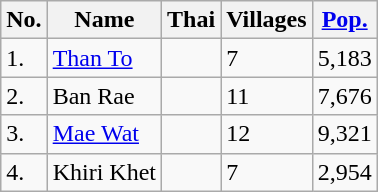<table class="wikitable sortable">
<tr>
<th>No.</th>
<th>Name</th>
<th>Thai</th>
<th>Villages</th>
<th><a href='#'>Pop.</a></th>
</tr>
<tr>
<td>1.</td>
<td><a href='#'>Than To</a></td>
<td></td>
<td>7</td>
<td>5,183</td>
</tr>
<tr>
<td>2.</td>
<td>Ban Rae</td>
<td></td>
<td>11</td>
<td>7,676</td>
</tr>
<tr>
<td>3.</td>
<td><a href='#'>Mae Wat</a></td>
<td></td>
<td>12</td>
<td>9,321</td>
</tr>
<tr>
<td>4.</td>
<td>Khiri Khet</td>
<td></td>
<td>7</td>
<td>2,954</td>
</tr>
</table>
